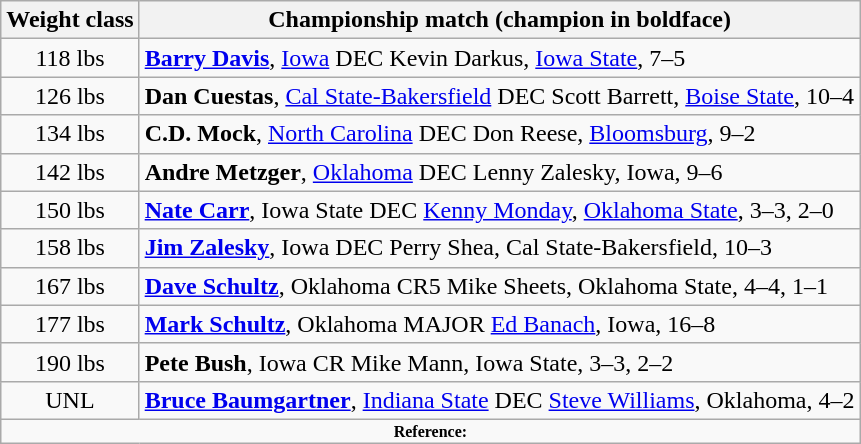<table class="wikitable" style="text-align:center">
<tr>
<th>Weight class</th>
<th>Championship match (champion in boldface)</th>
</tr>
<tr>
<td>118 lbs</td>
<td align=left><strong><a href='#'>Barry Davis</a></strong>, <a href='#'>Iowa</a> DEC Kevin Darkus, <a href='#'>Iowa State</a>, 7–5</td>
</tr>
<tr>
<td>126 lbs</td>
<td align=left><strong>Dan Cuestas</strong>, <a href='#'>Cal State-Bakersfield</a> DEC Scott Barrett, <a href='#'>Boise State</a>, 10–4</td>
</tr>
<tr>
<td>134 lbs</td>
<td align=left><strong>C.D. Mock</strong>, <a href='#'>North Carolina</a> DEC Don Reese, <a href='#'>Bloomsburg</a>, 9–2</td>
</tr>
<tr>
<td>142 lbs</td>
<td align=left><strong>Andre Metzger</strong>, <a href='#'>Oklahoma</a> DEC Lenny Zalesky, Iowa, 9–6</td>
</tr>
<tr>
<td>150 lbs</td>
<td align=left><strong><a href='#'>Nate Carr</a></strong>, Iowa State DEC <a href='#'>Kenny Monday</a>, <a href='#'>Oklahoma State</a>, 3–3, 2–0</td>
</tr>
<tr>
<td>158 lbs</td>
<td align=left><strong><a href='#'>Jim Zalesky</a></strong>, Iowa DEC Perry Shea, Cal State-Bakersfield, 10–3</td>
</tr>
<tr>
<td>167 lbs</td>
<td align=left><strong><a href='#'>Dave Schultz</a></strong>, Oklahoma CR5 Mike Sheets, Oklahoma State, 4–4, 1–1</td>
</tr>
<tr>
<td>177 lbs</td>
<td align=left><strong><a href='#'>Mark Schultz</a></strong>, Oklahoma MAJOR <a href='#'>Ed Banach</a>, Iowa, 16–8</td>
</tr>
<tr>
<td>190 lbs</td>
<td align=left><strong>Pete Bush</strong>, Iowa CR Mike Mann, Iowa State, 3–3, 2–2</td>
</tr>
<tr>
<td>UNL</td>
<td align=left><strong><a href='#'>Bruce Baumgartner</a></strong>, <a href='#'>Indiana State</a> DEC <a href='#'>Steve Williams</a>, Oklahoma, 4–2</td>
</tr>
<tr>
<td colspan="2"  style="font-size:8pt; text-align:center;"><strong>Reference:</strong></td>
</tr>
</table>
